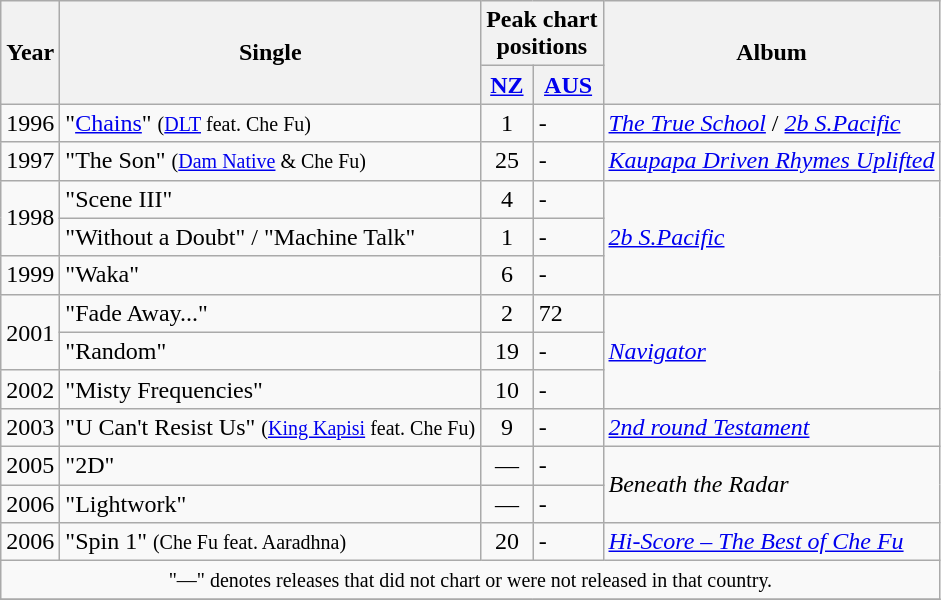<table class="wikitable">
<tr>
<th rowspan=2>Year</th>
<th rowspan=2>Single</th>
<th colspan=2>Peak chart<br>positions</th>
<th rowspan=2>Album</th>
</tr>
<tr>
<th><a href='#'>NZ</a></th>
<th><a href='#'>AUS</a><br></th>
</tr>
<tr>
<td>1996</td>
<td>"<a href='#'>Chains</a>" <small>(<a href='#'>DLT</a> feat. Che Fu)</small></td>
<td align="center">1</td>
<td>-</td>
<td><em><a href='#'>The True School</a></em> / <em><a href='#'>2b S.Pacific</a></em></td>
</tr>
<tr>
<td>1997</td>
<td>"The Son" <small>(<a href='#'>Dam Native</a> & Che Fu)</small></td>
<td align="center">25</td>
<td>-</td>
<td><em><a href='#'>Kaupapa Driven Rhymes Uplifted</a></em></td>
</tr>
<tr>
<td rowspan=2>1998</td>
<td>"Scene III"</td>
<td align="center">4</td>
<td>-</td>
<td rowspan=3><em><a href='#'>2b S.Pacific</a></em></td>
</tr>
<tr>
<td>"Without a Doubt" / "Machine Talk"</td>
<td align="center">1</td>
<td>-</td>
</tr>
<tr>
<td>1999</td>
<td>"Waka"</td>
<td align="center">6</td>
<td>-</td>
</tr>
<tr>
<td rowspan=2>2001</td>
<td>"Fade Away..."</td>
<td align="center">2</td>
<td>72</td>
<td rowspan=3><em><a href='#'>Navigator</a></em></td>
</tr>
<tr>
<td>"Random"</td>
<td align="center">19</td>
<td>-</td>
</tr>
<tr>
<td>2002</td>
<td>"Misty Frequencies"</td>
<td align="center">10</td>
<td>-</td>
</tr>
<tr>
<td>2003</td>
<td>"U Can't Resist Us" <small>(<a href='#'>King Kapisi</a> feat. Che Fu)</small></td>
<td align="center">9</td>
<td>-</td>
<td><em><a href='#'>2nd round Testament</a></em></td>
</tr>
<tr>
<td>2005</td>
<td>"2D"</td>
<td align="center">—</td>
<td>-</td>
<td rowspan="2"><em>Beneath the Radar</em></td>
</tr>
<tr>
<td>2006</td>
<td>"Lightwork"</td>
<td align="center">—</td>
<td>-</td>
</tr>
<tr>
<td>2006</td>
<td>"Spin 1" <small>(Che Fu feat. Aaradhna)</small></td>
<td align="center">20</td>
<td>-</td>
<td><em><a href='#'>Hi-Score – The Best of Che Fu</a></em></td>
</tr>
<tr>
<td align=center colspan=5><small>"—" denotes releases that did not chart or were not released in that country.</small></td>
</tr>
<tr>
</tr>
</table>
